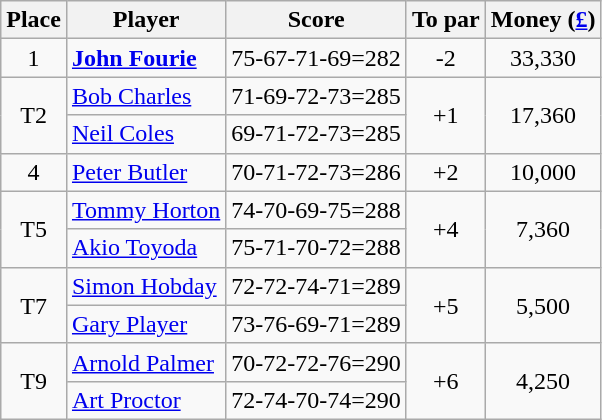<table class="wikitable">
<tr>
<th>Place</th>
<th>Player</th>
<th>Score</th>
<th>To par</th>
<th>Money (<a href='#'>£</a>)</th>
</tr>
<tr>
<td align=center>1</td>
<td> <strong><a href='#'>John Fourie</a></strong></td>
<td>75-67-71-69=282</td>
<td align=center>-2</td>
<td align=center>33,330</td>
</tr>
<tr>
<td rowspan=2 align=center>T2</td>
<td> <a href='#'>Bob Charles</a></td>
<td>71-69-72-73=285</td>
<td rowspan=2 align=center>+1</td>
<td rowspan=2 align=center>17,360</td>
</tr>
<tr>
<td> <a href='#'>Neil Coles</a></td>
<td>69-71-72-73=285</td>
</tr>
<tr>
<td align=center>4</td>
<td> <a href='#'>Peter Butler</a></td>
<td>70-71-72-73=286</td>
<td align=center>+2</td>
<td align=center>10,000</td>
</tr>
<tr>
<td rowspan=2 align=center>T5</td>
<td> <a href='#'>Tommy Horton</a></td>
<td>74-70-69-75=288</td>
<td rowspan=2 align=center>+4</td>
<td rowspan=2 align=center>7,360</td>
</tr>
<tr>
<td> <a href='#'>Akio Toyoda</a></td>
<td>75-71-70-72=288</td>
</tr>
<tr>
<td rowspan=2 align=center>T7</td>
<td> <a href='#'>Simon Hobday</a></td>
<td>72-72-74-71=289</td>
<td rowspan=2 align=center>+5</td>
<td rowspan=2 align=center>5,500</td>
</tr>
<tr>
<td> <a href='#'>Gary Player</a></td>
<td>73-76-69-71=289</td>
</tr>
<tr>
<td rowspan=2 align=center>T9</td>
<td> <a href='#'>Arnold Palmer</a></td>
<td>70-72-72-76=290</td>
<td rowspan=2 align=center>+6</td>
<td rowspan=2 align=center>4,250</td>
</tr>
<tr>
<td> <a href='#'>Art Proctor</a></td>
<td>72-74-70-74=290</td>
</tr>
</table>
